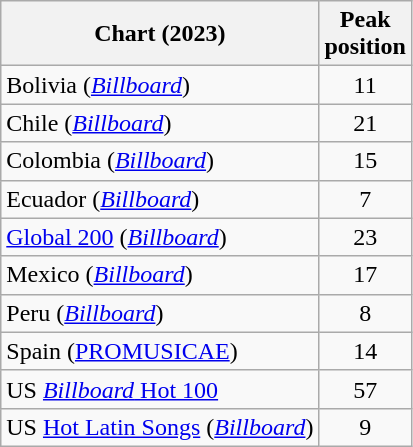<table class="wikitable">
<tr>
<th scope="col">Chart (2023)</th>
<th scope="col">Peak<br>position</th>
</tr>
<tr>
<td>Bolivia (<em><a href='#'>Billboard</a></em>)</td>
<td style="text-align:center">11</td>
</tr>
<tr>
<td>Chile (<em><a href='#'>Billboard</a></em>)</td>
<td style="text-align:center">21</td>
</tr>
<tr>
<td>Colombia (<em><a href='#'>Billboard</a></em>)</td>
<td style="text-align:center">15</td>
</tr>
<tr>
<td>Ecuador (<em><a href='#'>Billboard</a></em>)</td>
<td style="text-align:center">7</td>
</tr>
<tr>
<td><a href='#'>Global 200</a> (<em><a href='#'>Billboard</a></em>)</td>
<td style="text-align:center">23</td>
</tr>
<tr>
<td>Mexico (<em><a href='#'>Billboard</a></em>)</td>
<td style="text-align:center">17</td>
</tr>
<tr>
<td>Peru (<em><a href='#'>Billboard</a></em>)</td>
<td style="text-align:center">8</td>
</tr>
<tr>
<td>Spain (<a href='#'>PROMUSICAE</a>)</td>
<td style="text-align:center">14</td>
</tr>
<tr>
<td>US <a href='#'><em>Billboard</em> Hot 100</a></td>
<td style="text-align:center">57</td>
</tr>
<tr>
<td>US <a href='#'>Hot Latin Songs</a> (<a href='#'><em>Billboard</em></a>)</td>
<td style="text-align:center">9</td>
</tr>
</table>
